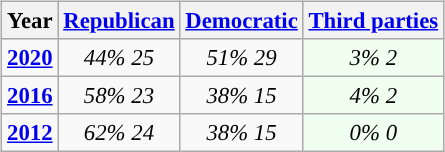<table class="wikitable" style="float:right; font-size:95%;">
<tr bgcolor=lightgrey>
<th>Year</th>
<th><a href='#'>Republican</a></th>
<th><a href='#'>Democratic</a></th>
<th><a href='#'>Third parties</a></th>
</tr>
<tr>
<td style="text-align:center; "><strong><a href='#'>2020</a></strong></td>
<td style="text-align:center; "><em>44%</em> <em>25</em></td>
<td style="text-align:center; "><em>51%</em> <em>29</em></td>
<td style="text-align:center; background:honeyDew;"><em>3%</em> <em>2</em></td>
</tr>
<tr>
<td style="text-align:center; "><strong><a href='#'>2016</a></strong></td>
<td style="text-align:center; "><em>58%</em> <em>23</em></td>
<td style="text-align:center; "><em>38%</em> <em>15</em></td>
<td style="text-align:center; background:honeyDew;"><em>4%</em> <em>2</em></td>
</tr>
<tr>
<td style="text-align:center; "><strong><a href='#'>2012</a></strong></td>
<td style="text-align:center; "><em>62%</em> <em>24</em></td>
<td style="text-align:center; "><em>38%</em> <em>15</em></td>
<td style="text-align:center; background:honeyDew;"><em>0%</em> <em>0</em></td>
</tr>
</table>
